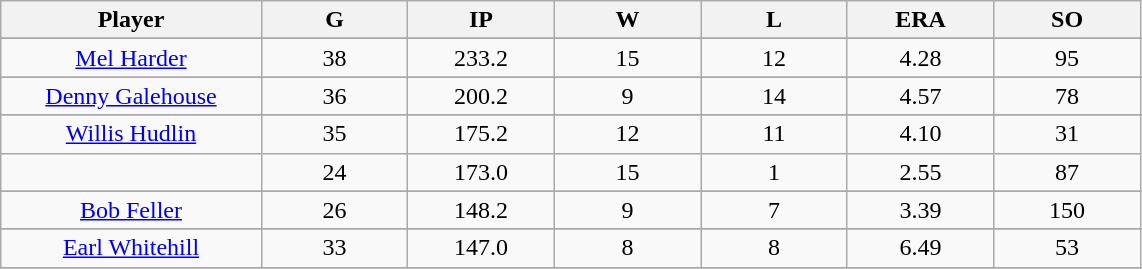<table class="wikitable sortable">
<tr>
<th bgcolor="#DDDDFF" width="16%">Player</th>
<th bgcolor="#DDDDFF" width="9%">G</th>
<th bgcolor="#DDDDFF" width="9%">IP</th>
<th bgcolor="#DDDDFF" width="9%">W</th>
<th bgcolor="#DDDDFF" width="9%">L</th>
<th bgcolor="#DDDDFF" width="9%">ERA</th>
<th bgcolor="#DDDDFF" width="9%">SO</th>
</tr>
<tr>
</tr>
<tr align="center">
<td><a href='#'>Mel Harder</a></td>
<td>38</td>
<td>233.2</td>
<td>15</td>
<td>12</td>
<td>4.28</td>
<td>95</td>
</tr>
<tr>
</tr>
<tr align="center">
<td><a href='#'>Denny Galehouse</a></td>
<td>36</td>
<td>200.2</td>
<td>9</td>
<td>14</td>
<td>4.57</td>
<td>78</td>
</tr>
<tr>
</tr>
<tr align="center">
<td><a href='#'>Willis Hudlin</a></td>
<td>35</td>
<td>175.2</td>
<td>12</td>
<td>11</td>
<td>4.10</td>
<td>31</td>
</tr>
<tr align="center">
<td></td>
<td>24</td>
<td>173.0</td>
<td>15</td>
<td>1</td>
<td>2.55</td>
<td>87</td>
</tr>
<tr>
</tr>
<tr align="center">
<td><a href='#'>Bob Feller</a></td>
<td>26</td>
<td>148.2</td>
<td>9</td>
<td>7</td>
<td>3.39</td>
<td>150</td>
</tr>
<tr>
</tr>
<tr align="center">
<td><a href='#'>Earl Whitehill</a></td>
<td>33</td>
<td>147.0</td>
<td>8</td>
<td>8</td>
<td>6.49</td>
<td>53</td>
</tr>
<tr align="center">
</tr>
</table>
